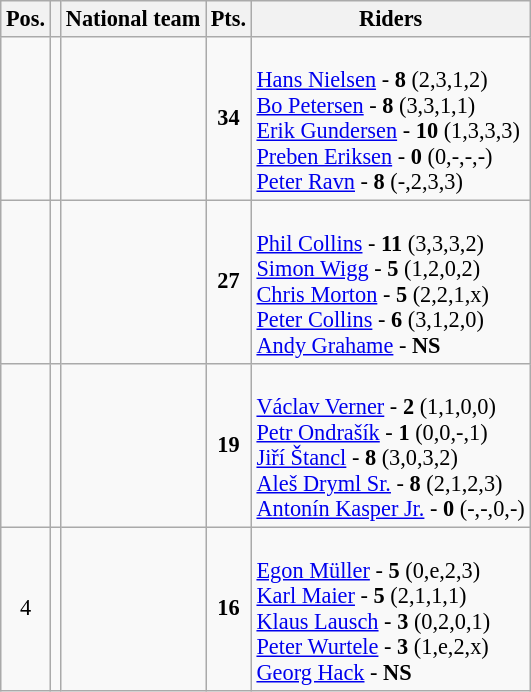<table class=wikitable style="font-size:93%;">
<tr>
<th>Pos.</th>
<th></th>
<th>National team</th>
<th>Pts.</th>
<th>Riders</th>
</tr>
<tr align=center >
<td></td>
<td></td>
<td align=left></td>
<td><strong>34</strong></td>
<td align=left><br><a href='#'>Hans Nielsen</a> - <strong>8</strong> (2,3,1,2) <br>
<a href='#'>Bo Petersen</a> - <strong>8</strong> (3,3,1,1) <br>
<a href='#'>Erik Gundersen</a> - <strong>10</strong> (1,3,3,3) <br>
<a href='#'>Preben Eriksen</a> - <strong>0</strong> (0,-,-,-) <br>
<a href='#'>Peter Ravn</a> - <strong>8</strong> (-,2,3,3) <br></td>
</tr>
<tr align=center >
<td></td>
<td></td>
<td align=left></td>
<td><strong>27</strong></td>
<td align=left><br><a href='#'>Phil Collins</a> - <strong>11</strong> (3,3,3,2) <br>
<a href='#'>Simon Wigg</a> - <strong>5</strong> (1,2,0,2) <br>
<a href='#'>Chris Morton</a> - <strong>5</strong> (2,2,1,x) <br>
<a href='#'>Peter Collins</a> - <strong>6</strong> (3,1,2,0) <br>
<a href='#'>Andy Grahame</a> - <strong>NS</strong> <br></td>
</tr>
<tr align=center >
<td></td>
<td></td>
<td align=left></td>
<td><strong>19</strong></td>
<td align=left><br><a href='#'>Václav Verner</a> - <strong>2</strong> (1,1,0,0) <br>
<a href='#'>Petr Ondrašík</a> - <strong>1</strong> (0,0,-,1) <br>
<a href='#'>Jiří Štancl</a> - <strong>8</strong> (3,0,3,2) <br>
<a href='#'>Aleš Dryml Sr.</a> - <strong>8</strong> (2,1,2,3) <br>
<a href='#'>Antonín Kasper Jr.</a> - <strong>0</strong> (-,-,0,-) <br></td>
</tr>
<tr align=center>
<td>4</td>
<td></td>
<td align=left></td>
<td><strong>16</strong></td>
<td align=left><br><a href='#'>Egon Müller</a> - <strong>5</strong> (0,e,2,3) <br>
<a href='#'>Karl Maier</a> - <strong>5</strong> (2,1,1,1) <br>
<a href='#'>Klaus Lausch</a> - <strong>3</strong> (0,2,0,1) <br>
<a href='#'>Peter Wurtele</a> - <strong>3</strong> (1,e,2,x) <br>
<a href='#'>Georg Hack</a> - <strong>NS</strong> <br></td>
</tr>
</table>
